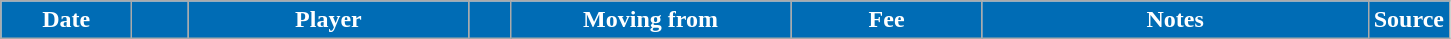<table class="wikitable sortable">
<tr>
<th style="width:80px; background:#006cb5; color: white;">Date</th>
<th style="width:30px; background:#006cb5; color: white;"></th>
<th style="width:180px; background:#006cb5; color: white;">Player</th>
<th style="width:20px; background:#006cb5; color: white;"></th>
<th style="width:180px; background:#006cb5; color: white;">Moving from</th>
<th style="width:120px; background:#006cb5; color: white;" class="unsortable">Fee</th>
<th style="width:250px; background:#006cb5; color: white;" class="unsortable">Notes</th>
<th style="width:20px; background:#006cb5; color: white;">Source</th>
</tr>
</table>
